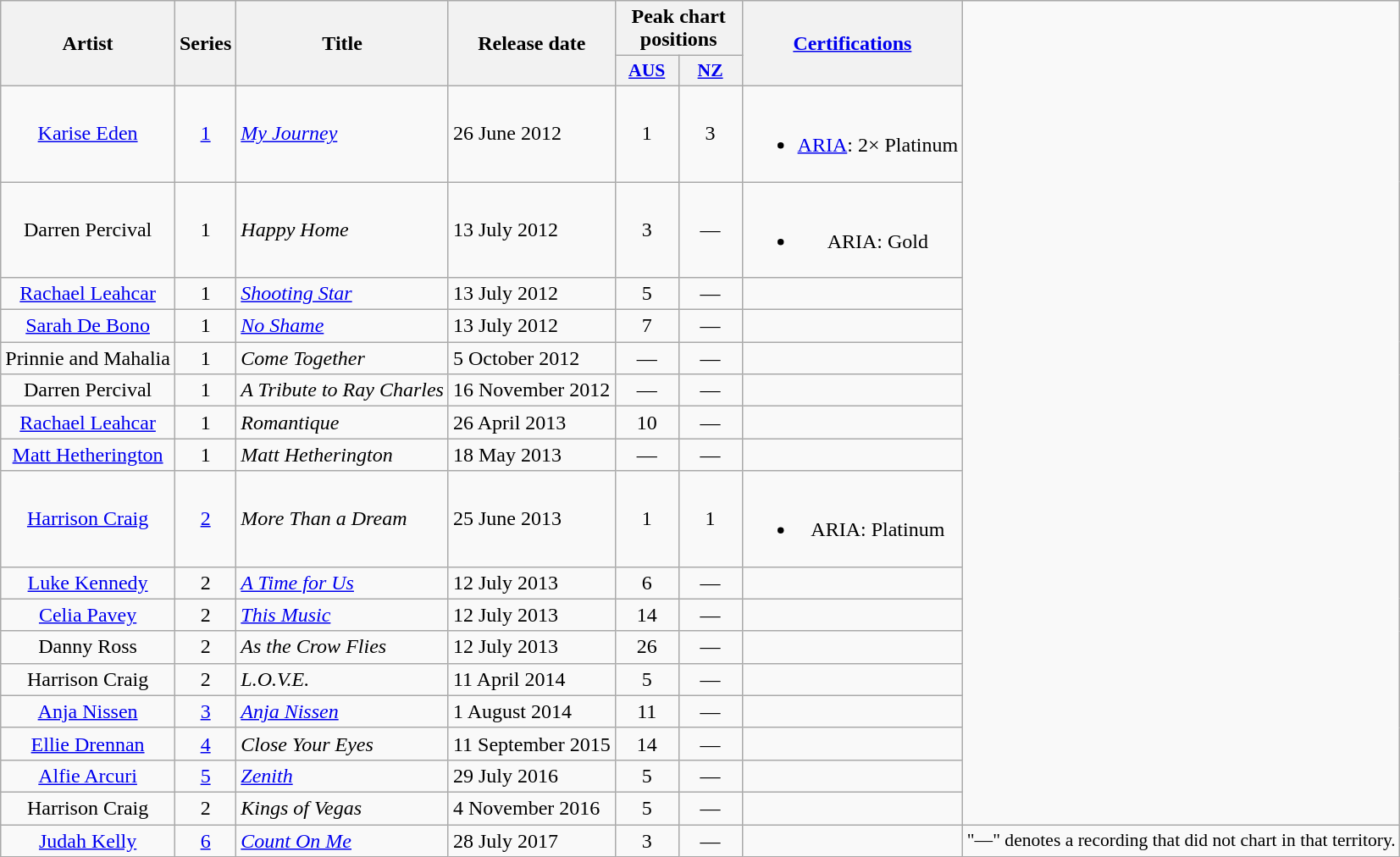<table class="wikitable plainrowheaders" style="text-align:center;">
<tr>
<th scope="col" rowspan="2">Artist</th>
<th scope="col" rowspan="2">Series</th>
<th scope="col" rowspan="2">Title</th>
<th scope="col" rowspan="2">Release date</th>
<th scope="col" colspan="2">Peak chart positions</th>
<th scope="col" rowspan="2"><a href='#'>Certifications</a></th>
</tr>
<tr>
<th scope="col" style="width:3em;font-size:90%;"><a href='#'>AUS</a><br></th>
<th scope="col" style="width:3em;font-size:90%;"><a href='#'>NZ</a><br></th>
</tr>
<tr>
<td><a href='#'>Karise Eden</a></td>
<td><a href='#'>1</a></td>
<td style="text-align:left;"><em><a href='#'>My Journey</a></em></td>
<td style="text-align:left;">26 June 2012</td>
<td>1</td>
<td>3</td>
<td><br><ul><li><a href='#'>ARIA</a>: 2× Platinum</li></ul></td>
</tr>
<tr>
<td>Darren Percival</td>
<td>1</td>
<td style="text-align:left;"><em>Happy Home</em></td>
<td style="text-align:left;">13 July 2012</td>
<td>3</td>
<td>—</td>
<td><br><ul><li>ARIA: Gold</li></ul></td>
</tr>
<tr>
<td><a href='#'>Rachael Leahcar</a></td>
<td>1</td>
<td style="text-align:left;"><em><a href='#'>Shooting Star</a></em></td>
<td style="text-align:left;">13 July 2012</td>
<td>5</td>
<td>—</td>
<td></td>
</tr>
<tr>
<td><a href='#'>Sarah De Bono</a></td>
<td>1</td>
<td style="text-align:left;"><em><a href='#'>No Shame</a></em></td>
<td style="text-align:left;">13 July 2012</td>
<td>7</td>
<td>—</td>
<td></td>
</tr>
<tr>
<td>Prinnie and Mahalia</td>
<td>1</td>
<td style="text-align:left;"><em>Come Together</em></td>
<td style="text-align:left;">5 October 2012</td>
<td>—</td>
<td>—</td>
<td></td>
</tr>
<tr>
<td>Darren Percival</td>
<td>1</td>
<td style="text-align:left;"><em>A Tribute to Ray Charles</em></td>
<td style="text-align:left;">16 November 2012</td>
<td>—</td>
<td>—</td>
<td></td>
</tr>
<tr>
<td><a href='#'>Rachael Leahcar</a></td>
<td>1</td>
<td style="text-align:left;"><em>Romantique</em></td>
<td style="text-align:left;">26 April 2013</td>
<td>10</td>
<td>—</td>
<td></td>
</tr>
<tr>
<td><a href='#'>Matt Hetherington</a></td>
<td>1</td>
<td style="text-align:left;"><em>Matt Hetherington</em></td>
<td style="text-align:left;">18 May 2013</td>
<td>—</td>
<td>—</td>
<td></td>
</tr>
<tr>
<td><a href='#'>Harrison Craig</a></td>
<td><a href='#'>2</a></td>
<td style="text-align:left;"><em>More Than a Dream</em></td>
<td style="text-align:left;">25 June 2013</td>
<td>1</td>
<td>1</td>
<td><br><ul><li>ARIA: Platinum</li></ul></td>
</tr>
<tr>
<td><a href='#'>Luke Kennedy</a></td>
<td>2</td>
<td style="text-align:left;"><em><a href='#'>A Time for Us</a></em></td>
<td style="text-align:left;">12 July 2013</td>
<td>6</td>
<td>—</td>
<td></td>
</tr>
<tr>
<td><a href='#'>Celia Pavey</a></td>
<td>2</td>
<td style="text-align:left;"><em><a href='#'>This Music</a></em></td>
<td style="text-align:left;">12 July 2013</td>
<td>14</td>
<td>—</td>
<td></td>
</tr>
<tr>
<td>Danny Ross</td>
<td>2</td>
<td style="text-align:left;"><em>As the Crow Flies</em></td>
<td style="text-align:left;">12 July 2013</td>
<td>26</td>
<td>—</td>
<td></td>
</tr>
<tr>
<td>Harrison Craig</td>
<td>2</td>
<td style="text-align:left;"><em>L.O.V.E.</em></td>
<td style="text-align:left;">11 April 2014</td>
<td>5</td>
<td>—</td>
<td></td>
</tr>
<tr>
<td><a href='#'>Anja Nissen</a></td>
<td><a href='#'>3</a></td>
<td style="text-align:left;"><em><a href='#'>Anja Nissen</a></em></td>
<td style="text-align:left;">1 August 2014</td>
<td>11</td>
<td>—</td>
<td></td>
</tr>
<tr>
<td><a href='#'>Ellie Drennan</a></td>
<td><a href='#'>4</a></td>
<td style="text-align:left;"><em>Close Your Eyes</em></td>
<td style="text-align:left;">11 September 2015</td>
<td>14</td>
<td>—</td>
<td></td>
</tr>
<tr>
<td><a href='#'>Alfie Arcuri</a></td>
<td><a href='#'>5</a></td>
<td style="text-align:left;"><em><a href='#'>Zenith</a></em></td>
<td style="text-align:left;">29 July 2016</td>
<td>5</td>
<td>—</td>
<td></td>
</tr>
<tr>
<td>Harrison Craig</td>
<td>2</td>
<td style="text-align:left;"><em>Kings of Vegas</em></td>
<td style="text-align:left;">4 November 2016</td>
<td>5</td>
<td>—</td>
<td></td>
</tr>
<tr>
<td><a href='#'>Judah Kelly</a></td>
<td><a href='#'>6</a></td>
<td style="text-align:left;"><em><a href='#'>Count On Me</a></em></td>
<td style="text-align:left;">28 July 2017</td>
<td>3</td>
<td>—</td>
<td></td>
<td colspan="9" style="font-size:90%">"—" denotes a recording that did not chart in that territory.</td>
</tr>
</table>
